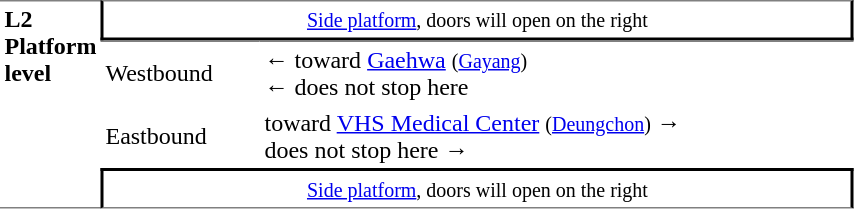<table table border=0 cellspacing=0 cellpadding=3>
<tr>
<td style="border-top:solid 1px gray;border-bottom:solid 1px gray;" width=50 rowspan=10 valign=top><strong>L2<br>Platform level</strong></td>
<td style="border-top:solid 1px gray;border-right:solid 2px black;border-left:solid 2px black;border-bottom:solid 2px black;text-align:center;" colspan=2><small><a href='#'>Side platform</a>, doors will open on the right </small></td>
</tr>
<tr>
<td style="border-bottom:solid 0px gray;border-top:solid 1px gray;" width=100>Westbound</td>
<td style="border-bottom:solid 0px gray;border-top:solid 1px gray;" width=390>←  toward <a href='#'>Gaehwa</a> <small>(<a href='#'>Gayang</a>)</small><br>← <span> does not stop here</span></td>
</tr>
<tr>
<td>Eastbound</td>
<td>  toward <a href='#'>VHS Medical Center</a> <small>(<a href='#'>Deungchon</a>)</small> →<br>  does not stop here →</td>
</tr>
<tr>
<td style="border-top:solid 2px black;border-right:solid 2px black;border-left:solid 2px black;border-bottom:solid 1px gray;text-align:center;" colspan=2><small><a href='#'>Side platform</a>, doors will open on the right </small></td>
</tr>
</table>
